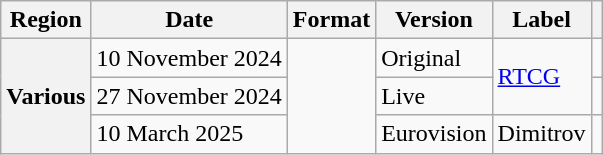<table class="wikitable plainrowheaders">
<tr>
<th scope="col">Region</th>
<th scope="col">Date</th>
<th scope="col">Format</th>
<th scope="col">Version</th>
<th scope="col">Label</th>
<th scope="col"></th>
</tr>
<tr>
<th scope="row" rowspan="3">Various</th>
<td>10 November 2024</td>
<td rowspan="3"></td>
<td>Original</td>
<td rowspan="2"><a href='#'>RTCG</a></td>
<td></td>
</tr>
<tr>
<td>27 November 2024</td>
<td>Live</td>
<td></td>
</tr>
<tr>
<td>10 March 2025</td>
<td>Eurovision</td>
<td>Dimitrov</td>
<td></td>
</tr>
</table>
